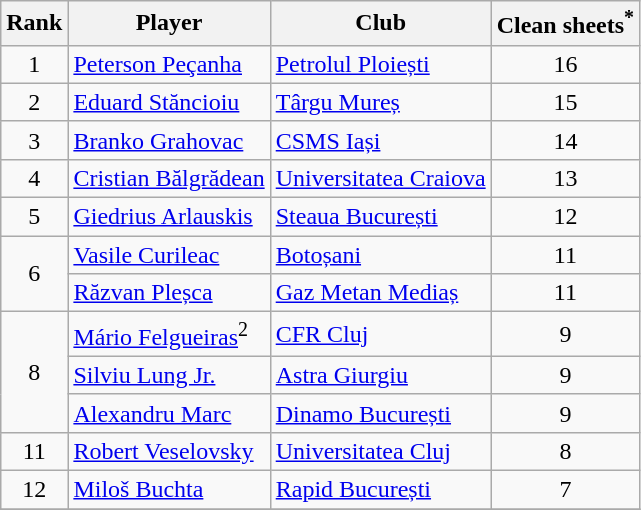<table class="wikitable" style="text-align:center">
<tr>
<th>Rank</th>
<th>Player</th>
<th>Club</th>
<th>Clean sheets<sup>*</sup></th>
</tr>
<tr>
<td rowspan="1">1</td>
<td align="left"> <a href='#'>Peterson Peçanha</a></td>
<td align="left"><a href='#'>Petrolul Ploiești</a></td>
<td>16</td>
</tr>
<tr>
<td rowspan="1">2</td>
<td align="left"> <a href='#'>Eduard Stăncioiu</a></td>
<td align="left"><a href='#'>Târgu Mureș</a></td>
<td>15</td>
</tr>
<tr>
<td rowspan="1">3</td>
<td align="left"> <a href='#'>Branko Grahovac</a></td>
<td align="left"><a href='#'>CSMS Iași</a></td>
<td>14</td>
</tr>
<tr>
<td rowspan="1">4</td>
<td align="left"> <a href='#'>Cristian Bălgrădean</a></td>
<td align="left"><a href='#'>Universitatea Craiova</a></td>
<td>13</td>
</tr>
<tr>
<td rowspan="1">5</td>
<td align="left"> <a href='#'>Giedrius Arlauskis</a></td>
<td align="left"><a href='#'>Steaua București</a></td>
<td>12</td>
</tr>
<tr>
<td rowspan="2">6</td>
<td align="left"> <a href='#'>Vasile Curileac</a></td>
<td align="left"><a href='#'>Botoșani</a></td>
<td>11</td>
</tr>
<tr>
<td align="left"> <a href='#'>Răzvan Pleșca</a></td>
<td align="left"><a href='#'>Gaz Metan Mediaș</a></td>
<td>11</td>
</tr>
<tr>
<td rowspan="3">8</td>
<td align="left"> <a href='#'>Mário Felgueiras</a><sup>2</sup></td>
<td align="left"><a href='#'>CFR Cluj</a></td>
<td>9</td>
</tr>
<tr>
<td align="left"> <a href='#'>Silviu Lung Jr.</a></td>
<td align="left"><a href='#'>Astra Giurgiu</a></td>
<td>9</td>
</tr>
<tr>
<td align="left"> <a href='#'>Alexandru Marc</a></td>
<td align="left"><a href='#'>Dinamo București</a></td>
<td>9</td>
</tr>
<tr>
<td rowspan="1">11</td>
<td align="left"> <a href='#'>Robert Veselovsky</a></td>
<td align="left"><a href='#'>Universitatea Cluj</a></td>
<td>8</td>
</tr>
<tr>
<td rowspan="1">12</td>
<td align="left"> <a href='#'>Miloš Buchta</a></td>
<td align="left"><a href='#'>Rapid București</a></td>
<td>7</td>
</tr>
<tr>
</tr>
</table>
